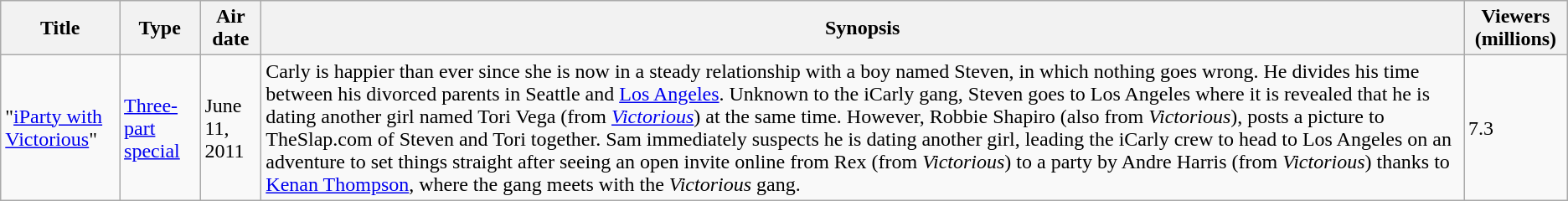<table class="wikitable">
<tr>
<th>Title</th>
<th>Type</th>
<th>Air date</th>
<th>Synopsis</th>
<th>Viewers (millions)</th>
</tr>
<tr>
<td>"<a href='#'>iParty with Victorious</a>"</td>
<td><a href='#'>Three-part special</a></td>
<td>June 11, 2011</td>
<td>Carly is happier than ever since she is now in a steady relationship with a boy named Steven, in which nothing goes wrong. He divides his time between his divorced parents in Seattle and <a href='#'>Los Angeles</a>. Unknown to the iCarly gang, Steven goes to Los Angeles where it is revealed that he is dating another girl named Tori Vega (from <em><a href='#'>Victorious</a></em>) at the same time. However, Robbie Shapiro (also from <em>Victorious</em>), posts a picture to TheSlap.com of Steven and Tori together. Sam immediately suspects he is dating another girl, leading the iCarly crew to head to Los Angeles on an adventure to set things straight after seeing an open invite online from Rex (from <em>Victorious</em>) to a party by Andre Harris (from <em>Victorious</em>) thanks to <a href='#'>Kenan Thompson</a>, where the gang meets with the <em>Victorious</em> gang.</td>
<td>7.3</td>
</tr>
</table>
